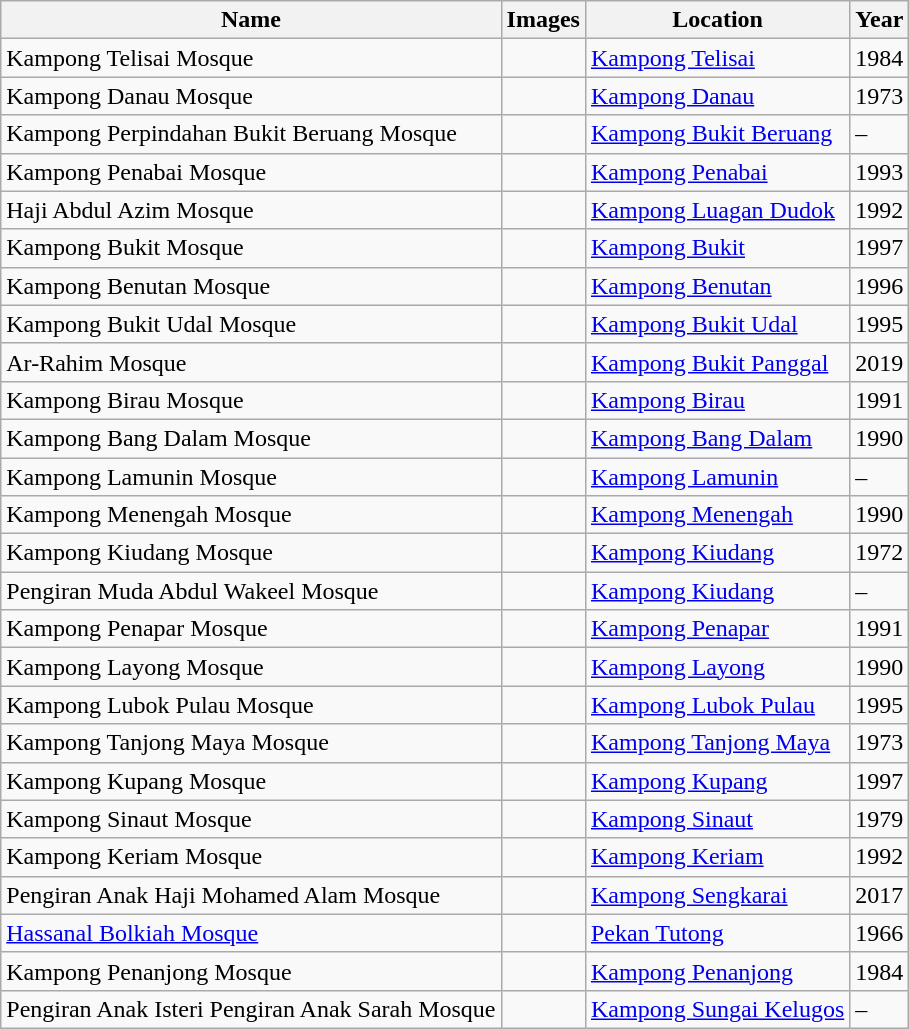<table class="wikitable sortable">
<tr>
<th>Name</th>
<th>Images</th>
<th>Location</th>
<th>Year</th>
</tr>
<tr>
<td>Kampong Telisai Mosque</td>
<td></td>
<td><a href='#'>Kampong Telisai</a></td>
<td>1984</td>
</tr>
<tr>
<td>Kampong Danau Mosque</td>
<td></td>
<td><a href='#'>Kampong Danau</a></td>
<td>1973</td>
</tr>
<tr>
<td>Kampong Perpindahan Bukit Beruang Mosque</td>
<td></td>
<td><a href='#'>Kampong Bukit Beruang</a></td>
<td>–</td>
</tr>
<tr>
<td>Kampong Penabai Mosque</td>
<td></td>
<td><a href='#'>Kampong Penabai</a></td>
<td>1993</td>
</tr>
<tr>
<td>Haji Abdul Azim Mosque</td>
<td></td>
<td><a href='#'>Kampong Luagan Dudok</a></td>
<td>1992</td>
</tr>
<tr>
<td>Kampong Bukit Mosque</td>
<td></td>
<td><a href='#'>Kampong Bukit</a></td>
<td>1997</td>
</tr>
<tr>
<td>Kampong Benutan Mosque</td>
<td></td>
<td><a href='#'>Kampong Benutan</a></td>
<td>1996</td>
</tr>
<tr>
<td>Kampong Bukit Udal Mosque</td>
<td></td>
<td><a href='#'>Kampong Bukit Udal</a></td>
<td>1995</td>
</tr>
<tr>
<td>Ar-Rahim Mosque</td>
<td></td>
<td><a href='#'>Kampong Bukit Panggal</a></td>
<td>2019</td>
</tr>
<tr>
<td>Kampong Birau Mosque</td>
<td></td>
<td><a href='#'>Kampong Birau</a></td>
<td>1991</td>
</tr>
<tr>
<td>Kampong Bang Dalam Mosque</td>
<td></td>
<td><a href='#'>Kampong Bang Dalam</a></td>
<td>1990</td>
</tr>
<tr>
<td>Kampong Lamunin Mosque</td>
<td></td>
<td><a href='#'>Kampong Lamunin</a></td>
<td>–</td>
</tr>
<tr>
<td>Kampong Menengah Mosque</td>
<td></td>
<td><a href='#'>Kampong Menengah</a></td>
<td>1990</td>
</tr>
<tr>
<td>Kampong Kiudang Mosque</td>
<td></td>
<td><a href='#'>Kampong Kiudang</a></td>
<td>1972</td>
</tr>
<tr>
<td>Pengiran Muda Abdul Wakeel Mosque</td>
<td></td>
<td><a href='#'>Kampong Kiudang</a></td>
<td>–</td>
</tr>
<tr>
<td>Kampong Penapar Mosque</td>
<td></td>
<td><a href='#'>Kampong Penapar</a></td>
<td>1991</td>
</tr>
<tr>
<td>Kampong Layong Mosque</td>
<td></td>
<td><a href='#'>Kampong Layong</a></td>
<td>1990</td>
</tr>
<tr>
<td>Kampong Lubok Pulau Mosque</td>
<td></td>
<td><a href='#'>Kampong Lubok Pulau</a></td>
<td>1995</td>
</tr>
<tr>
<td>Kampong Tanjong Maya Mosque</td>
<td></td>
<td><a href='#'>Kampong Tanjong Maya</a></td>
<td>1973</td>
</tr>
<tr>
<td>Kampong Kupang Mosque</td>
<td></td>
<td><a href='#'>Kampong Kupang</a></td>
<td>1997</td>
</tr>
<tr>
<td>Kampong Sinaut Mosque</td>
<td></td>
<td><a href='#'>Kampong Sinaut</a></td>
<td>1979</td>
</tr>
<tr>
<td>Kampong Keriam Mosque</td>
<td></td>
<td><a href='#'>Kampong Keriam</a></td>
<td>1992</td>
</tr>
<tr>
<td>Pengiran Anak Haji Mohamed Alam Mosque</td>
<td></td>
<td><a href='#'>Kampong Sengkarai</a></td>
<td>2017</td>
</tr>
<tr>
<td><a href='#'>Hassanal Bolkiah Mosque</a></td>
<td></td>
<td><a href='#'>Pekan Tutong</a></td>
<td>1966</td>
</tr>
<tr>
<td>Kampong Penanjong Mosque</td>
<td></td>
<td><a href='#'>Kampong Penanjong</a></td>
<td>1984</td>
</tr>
<tr>
<td>Pengiran Anak Isteri Pengiran Anak Sarah Mosque</td>
<td></td>
<td><a href='#'>Kampong Sungai Kelugos</a></td>
<td>–</td>
</tr>
</table>
